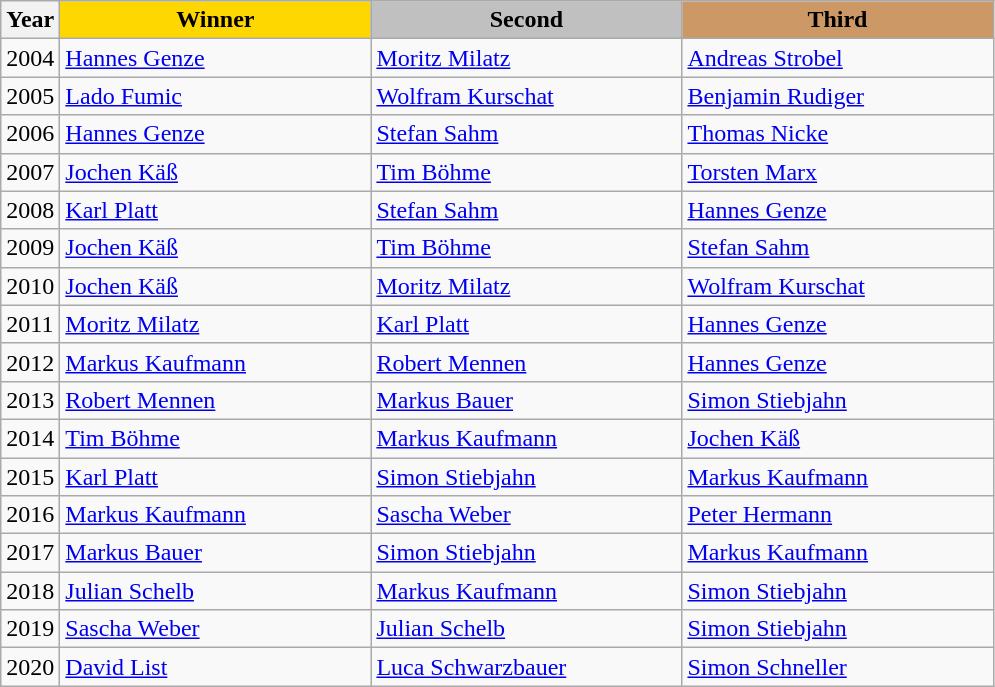<table class="wikitable sortable">
<tr>
<th>Year</th>
<th scope=col colspan=1 style="width:200px; background: gold;">Winner</th>
<th scope=col colspan=1 style="width:200px; background: silver;">Second</th>
<th scope=col colspan=1 style="width:200px; background: #cc9966;">Third</th>
</tr>
<tr>
<td>2004</td>
<td><a href='#'>Hannes Genze</a></td>
<td><a href='#'>Moritz Milatz</a></td>
<td><a href='#'>Andreas Strobel</a></td>
</tr>
<tr>
<td>2005</td>
<td><a href='#'>Lado Fumic</a></td>
<td><a href='#'>Wolfram Kurschat</a></td>
<td><a href='#'>Benjamin Rudiger</a></td>
</tr>
<tr>
<td>2006</td>
<td><a href='#'>Hannes Genze</a></td>
<td><a href='#'>Stefan Sahm</a></td>
<td><a href='#'>Thomas Nicke</a></td>
</tr>
<tr>
<td>2007</td>
<td><a href='#'>Jochen Käß</a></td>
<td><a href='#'>Tim Böhme</a></td>
<td><a href='#'>Torsten Marx</a></td>
</tr>
<tr>
<td>2008</td>
<td><a href='#'>Karl Platt</a></td>
<td><a href='#'>Stefan Sahm</a></td>
<td><a href='#'>Hannes Genze</a></td>
</tr>
<tr>
<td>2009</td>
<td><a href='#'>Jochen Käß</a></td>
<td><a href='#'>Tim Böhme</a></td>
<td><a href='#'>Stefan Sahm</a></td>
</tr>
<tr>
<td>2010</td>
<td><a href='#'>Jochen Käß</a></td>
<td><a href='#'>Moritz Milatz</a></td>
<td><a href='#'>Wolfram Kurschat</a></td>
</tr>
<tr>
<td>2011</td>
<td><a href='#'>Moritz Milatz</a></td>
<td><a href='#'>Karl Platt</a></td>
<td><a href='#'>Hannes Genze</a></td>
</tr>
<tr>
<td>2012</td>
<td><a href='#'>Markus Kaufmann</a></td>
<td><a href='#'>Robert Mennen</a></td>
<td><a href='#'>Hannes Genze</a></td>
</tr>
<tr>
<td>2013</td>
<td><a href='#'>Robert Mennen</a></td>
<td><a href='#'>Markus Bauer</a></td>
<td><a href='#'>Simon Stiebjahn</a></td>
</tr>
<tr>
<td>2014</td>
<td><a href='#'>Tim Böhme</a></td>
<td><a href='#'>Markus Kaufmann</a></td>
<td><a href='#'>Jochen Käß</a></td>
</tr>
<tr>
<td>2015</td>
<td><a href='#'>Karl Platt</a></td>
<td><a href='#'>Simon Stiebjahn</a></td>
<td><a href='#'>Markus Kaufmann</a></td>
</tr>
<tr>
<td>2016</td>
<td><a href='#'>Markus Kaufmann</a></td>
<td><a href='#'>Sascha Weber</a></td>
<td><a href='#'>Peter Hermann</a></td>
</tr>
<tr>
<td>2017</td>
<td><a href='#'>Markus Bauer</a></td>
<td><a href='#'>Simon Stiebjahn</a></td>
<td><a href='#'>Markus Kaufmann</a></td>
</tr>
<tr>
<td>2018</td>
<td><a href='#'>Julian Schelb</a></td>
<td><a href='#'>Markus Kaufmann</a></td>
<td><a href='#'>Simon Stiebjahn</a></td>
</tr>
<tr>
<td>2019</td>
<td><a href='#'>Sascha Weber</a></td>
<td><a href='#'>Julian Schelb</a></td>
<td><a href='#'>Simon Stiebjahn</a></td>
</tr>
<tr>
<td>2020</td>
<td><a href='#'>David List</a></td>
<td><a href='#'>Luca Schwarzbauer</a></td>
<td><a href='#'>Simon Schneller</a></td>
</tr>
</table>
